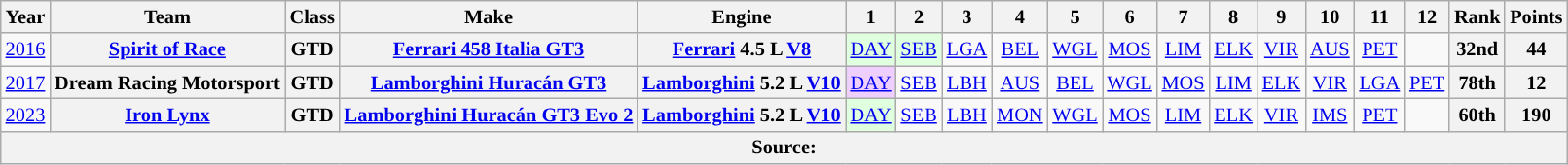<table class="wikitable" style="text-align:center; font-size:85%">
<tr>
<th>Year</th>
<th>Team</th>
<th>Class</th>
<th>Make</th>
<th>Engine</th>
<th>1</th>
<th>2</th>
<th>3</th>
<th>4</th>
<th>5</th>
<th>6</th>
<th>7</th>
<th>8</th>
<th>9</th>
<th>10</th>
<th>11</th>
<th>12</th>
<th>Rank</th>
<th>Points</th>
</tr>
<tr>
<td><a href='#'>2016</a></td>
<th nowrap><a href='#'>Spirit of Race</a></th>
<th>GTD</th>
<th nowrap><a href='#'>Ferrari 458 Italia GT3</a></th>
<th nowrap><a href='#'>Ferrari</a> 4.5 L <a href='#'>V8</a></th>
<td style="background:#DFFFDF;"><a href='#'>DAY</a><br></td>
<td style="background:#DFFFDF;"><a href='#'>SEB</a><br></td>
<td style="background:#;"><a href='#'>LGA</a><br></td>
<td style="background:#;"><a href='#'>BEL</a><br></td>
<td style="background:#;"><a href='#'>WGL</a><br></td>
<td style="background:#;"><a href='#'>MOS</a><br></td>
<td style="background:#;"><a href='#'>LIM</a><br></td>
<td style="background:#;"><a href='#'>ELK</a><br></td>
<td style="background:#;"><a href='#'>VIR</a><br></td>
<td style="background:#;"><a href='#'>AUS</a><br></td>
<td style="background:#;"><a href='#'>PET</a><br></td>
<td></td>
<th>32nd</th>
<th>44</th>
</tr>
<tr>
<td><a href='#'>2017</a></td>
<th nowrap>Dream Racing Motorsport</th>
<th>GTD</th>
<th nowrap><a href='#'>Lamborghini Huracán GT3</a></th>
<th nowrap><a href='#'>Lamborghini</a> 5.2 L <a href='#'>V10</a></th>
<td style="background:#EFCFFF;"><a href='#'>DAY</a><br></td>
<td style="background:#;"><a href='#'>SEB</a><br></td>
<td style="background:#;"><a href='#'>LBH</a><br></td>
<td style="background:#;"><a href='#'>AUS</a><br></td>
<td style="background:#;"><a href='#'>BEL</a><br></td>
<td style="background:#;"><a href='#'>WGL</a><br></td>
<td style="background:#;"><a href='#'>MOS</a><br></td>
<td style="background:#;"><a href='#'>LIM</a><br></td>
<td style="background:#;"><a href='#'>ELK</a><br></td>
<td style="background:#;"><a href='#'>VIR</a><br></td>
<td style="background:#;"><a href='#'>LGA</a><br></td>
<td style="background:#;"><a href='#'>PET</a><br></td>
<th>78th</th>
<th>12</th>
</tr>
<tr>
<td><a href='#'>2023</a></td>
<th nowrap><a href='#'>Iron Lynx</a></th>
<th>GTD</th>
<th nowrap><a href='#'>Lamborghini Huracán GT3 Evo 2</a></th>
<th nowrap><a href='#'>Lamborghini</a> 5.2 L <a href='#'>V10</a></th>
<td style="background:#DFFFDF;"><a href='#'>DAY</a><br></td>
<td style="background:#;”"><a href='#'>SEB</a><br></td>
<td style="background:#;”"><a href='#'>LBH</a><br></td>
<td style="background:#;”"><a href='#'>MON</a><br></td>
<td style="background:#;”"><a href='#'>WGL</a><br></td>
<td style="background:#;”"><a href='#'>MOS</a><br></td>
<td style="background:#;”"><a href='#'>LIM</a><br></td>
<td style="background:#;”"><a href='#'>ELK</a><br></td>
<td style="background:#;”"><a href='#'>VIR</a><br></td>
<td style="background:#;”"><a href='#'>IMS</a><br></td>
<td style="background:#;”"><a href='#'>PET</a><br></td>
<td></td>
<th>60th</th>
<th>190</th>
</tr>
<tr>
<th colspan="19">Source:</th>
</tr>
</table>
